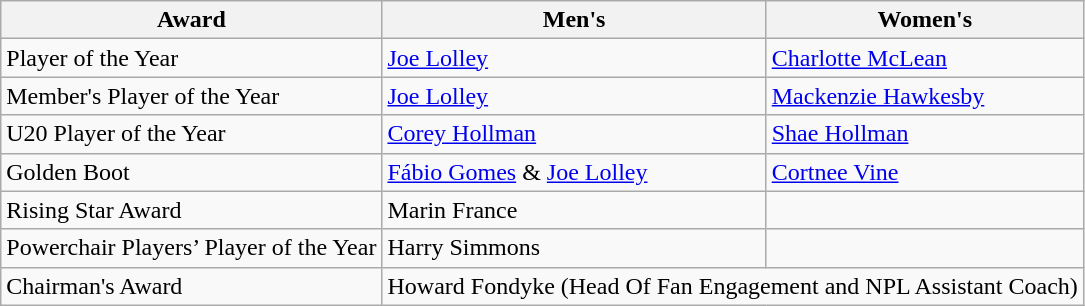<table class="wikitable">
<tr>
<th>Award</th>
<th>Men's</th>
<th>Women's</th>
</tr>
<tr>
<td>Player of the Year</td>
<td> <a href='#'>Joe Lolley</a></td>
<td><a href='#'>Charlotte McLean</a></td>
</tr>
<tr>
<td>Member's Player of the Year</td>
<td> <a href='#'>Joe Lolley</a></td>
<td><a href='#'>Mackenzie Hawkesby</a></td>
</tr>
<tr>
<td>U20 Player of the Year</td>
<td><a href='#'>Corey Hollman</a></td>
<td><a href='#'>Shae Hollman</a></td>
</tr>
<tr>
<td>Golden Boot</td>
<td> <a href='#'>Fábio Gomes</a> &  <a href='#'>Joe Lolley</a></td>
<td><a href='#'>Cortnee Vine</a></td>
</tr>
<tr>
<td>Rising Star Award</td>
<td>Marin France</td>
<td></td>
</tr>
<tr>
<td>Powerchair Players’ Player of the Year</td>
<td>Harry Simmons</td>
<td></td>
</tr>
<tr>
<td>Chairman's Award</td>
<td colspan="2">Howard Fondyke (Head Of Fan Engagement and NPL Assistant Coach)</td>
</tr>
</table>
